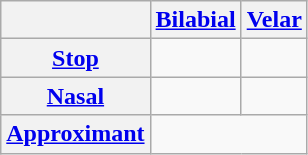<table class="wikitable" align="center">
<tr>
<th></th>
<th><a href='#'>Bilabial</a></th>
<th><a href='#'>Velar</a></th>
</tr>
<tr>
<th><a href='#'>Stop</a></th>
<td align="center"></td>
<td align="center"></td>
</tr>
<tr>
<th><a href='#'>Nasal</a></th>
<td align="center"></td>
<td align="center"></td>
</tr>
<tr>
<th><a href='#'>Approximant</a></th>
<td align="center" colspan="2"></td>
</tr>
</table>
